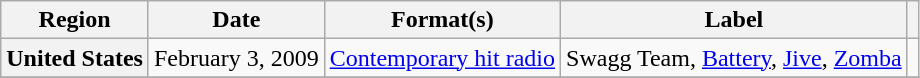<table class="wikitable plainrowheaders">
<tr>
<th scope="col">Region</th>
<th scope="col">Date</th>
<th scope="col">Format(s)</th>
<th scope="col">Label</th>
<th scope="col"></th>
</tr>
<tr>
<th scope="row">United States</th>
<td>February 3, 2009</td>
<td><a href='#'>Contemporary hit radio</a></td>
<td>Swagg Team, <a href='#'>Battery</a>, <a href='#'>Jive</a>, <a href='#'>Zomba</a></td>
<td></td>
</tr>
<tr>
</tr>
</table>
